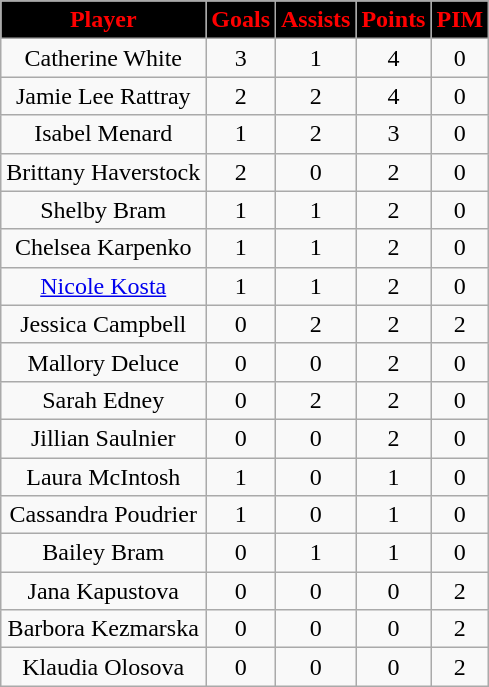<table class="wikitable" style="text-align:center;">
<tr>
<th style="background:black; color:red;">Player</th>
<th style="background:black; color:red;">Goals</th>
<th style="background:black; color:red;">Assists</th>
<th style="background:black; color:red;">Points</th>
<th style="background:black; color:red;">PIM</th>
</tr>
<tr>
<td>Catherine White</td>
<td>3</td>
<td>1</td>
<td>4</td>
<td>0</td>
</tr>
<tr>
<td>Jamie Lee Rattray</td>
<td>2</td>
<td>2</td>
<td>4</td>
<td>0</td>
</tr>
<tr>
<td>Isabel Menard</td>
<td>1</td>
<td>2</td>
<td>3</td>
<td>0</td>
</tr>
<tr>
<td>Brittany Haverstock</td>
<td>2</td>
<td>0</td>
<td>2</td>
<td>0</td>
</tr>
<tr>
<td>Shelby Bram</td>
<td>1</td>
<td>1</td>
<td>2</td>
<td>0</td>
</tr>
<tr>
<td>Chelsea Karpenko</td>
<td>1</td>
<td>1</td>
<td>2</td>
<td>0</td>
</tr>
<tr>
<td><a href='#'>Nicole Kosta</a></td>
<td>1</td>
<td>1</td>
<td>2</td>
<td>0</td>
</tr>
<tr>
<td>Jessica Campbell</td>
<td>0</td>
<td>2</td>
<td>2</td>
<td>2</td>
</tr>
<tr>
<td>Mallory Deluce</td>
<td>0</td>
<td>0</td>
<td>2</td>
<td>0</td>
</tr>
<tr>
<td>Sarah Edney</td>
<td>0</td>
<td>2</td>
<td>2</td>
<td>0</td>
</tr>
<tr>
<td>Jillian Saulnier</td>
<td>0</td>
<td>0</td>
<td>2</td>
<td>0</td>
</tr>
<tr>
<td>Laura McIntosh</td>
<td>1</td>
<td>0</td>
<td>1</td>
<td>0</td>
</tr>
<tr>
<td>Cassandra Poudrier</td>
<td>1</td>
<td>0</td>
<td>1</td>
<td>0</td>
</tr>
<tr>
<td>Bailey Bram</td>
<td>0</td>
<td>1</td>
<td>1</td>
<td>0</td>
</tr>
<tr>
<td>Jana Kapustova</td>
<td>0</td>
<td>0</td>
<td>0</td>
<td>2</td>
</tr>
<tr>
<td>Barbora Kezmarska</td>
<td>0</td>
<td>0</td>
<td>0</td>
<td>2</td>
</tr>
<tr>
<td>Klaudia Olosova</td>
<td>0</td>
<td>0</td>
<td>0</td>
<td>2</td>
</tr>
</table>
